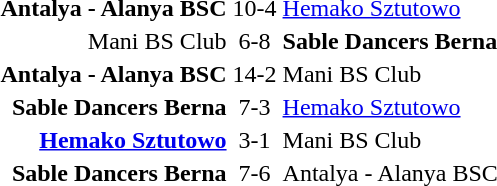<table>
<tr>
<td></td>
<th width=auto></th>
<td></td>
</tr>
<tr>
<td align=right><strong>Antalya - Alanya BSC </strong></td>
<td align=center>10-4</td>
<td align=left> <a href='#'>Hemako Sztutowo</a></td>
</tr>
<tr>
<td align=right>Mani BS Club </td>
<td align=center>6-8</td>
<td align=left><strong> Sable Dancers Berna</strong></td>
</tr>
<tr>
<td align=right><strong>Antalya - Alanya BSC </strong></td>
<td align=center>14-2</td>
<td align=left> Mani BS Club</td>
</tr>
<tr>
<td align=right><strong>Sable Dancers Berna </strong></td>
<td align=center>7-3</td>
<td align=left> <a href='#'>Hemako Sztutowo</a></td>
</tr>
<tr>
<td align=right><strong><a href='#'>Hemako Sztutowo</a> </strong></td>
<td align=center>3-1</td>
<td align=left> Mani BS Club</td>
</tr>
<tr>
<td align=right><strong>Sable Dancers Berna </strong></td>
<td align=center>7-6</td>
<td align=left> Antalya - Alanya BSC</td>
</tr>
</table>
